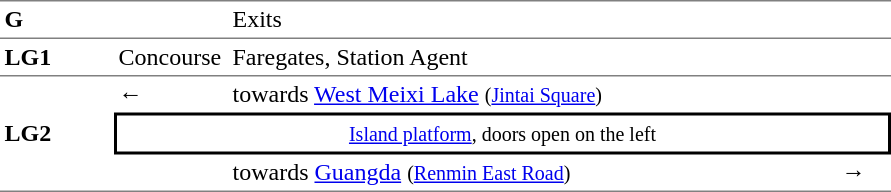<table table border=0 cellspacing=0 cellpadding=3>
<tr>
<td style="border-bottom:solid 1px gray; border-top:solid 1px gray;" valign=top><strong>G</strong></td>
<td style="border-bottom:solid 1px gray; border-top:solid 1px gray;" valign=top></td>
<td style="border-bottom:solid 1px gray; border-top:solid 1px gray;" valign=top>Exits</td>
<td style="border-bottom:solid 1px gray; border-top:solid 1px gray;" valign=top></td>
</tr>
<tr>
<td style="border-bottom:solid 1px gray;" width=70><strong>LG1</strong></td>
<td style="border-bottom:solid 1px gray;" width=70>Concourse</td>
<td style="border-bottom:solid 1px gray;" width=400>Faregates, Station Agent</td>
<td style="border-bottom:solid 1px gray;" width=30></td>
</tr>
<tr>
<td style="border-bottom:solid 1px gray;" rowspan=3><strong>LG2</strong></td>
<td>←</td>
<td> towards <a href='#'>West Meixi Lake</a> <small>(<a href='#'>Jintai Square</a>)</small></td>
<td></td>
</tr>
<tr>
<td style="border-right:solid 2px black;border-left:solid 2px black;border-top:solid 2px black;border-bottom:solid 2px black;text-align:center;" colspan=3><small><a href='#'>Island platform</a>, doors open on the left</small></td>
</tr>
<tr>
<td style="border-bottom:solid 1px gray;"></td>
<td style="border-bottom:solid 1px gray;"> towards <a href='#'>Guangda</a> <small>(<a href='#'>Renmin East Road</a>)</small></td>
<td style="border-bottom:solid 1px gray;">→</td>
</tr>
<tr>
</tr>
</table>
